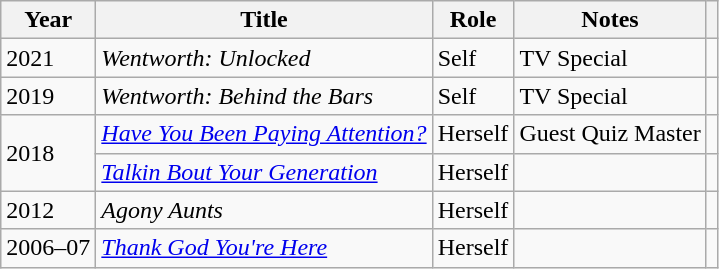<table class="wikitable">
<tr>
<th>Year</th>
<th>Title</th>
<th>Role</th>
<th>Notes</th>
<th></th>
</tr>
<tr>
<td>2021</td>
<td><em>Wentworth: Unlocked</em></td>
<td>Self</td>
<td>TV Special</td>
<td></td>
</tr>
<tr>
<td>2019</td>
<td><em>Wentworth: Behind the Bars</em></td>
<td>Self</td>
<td>TV Special</td>
<td></td>
</tr>
<tr>
<td rowspan="2">2018</td>
<td><em><a href='#'>Have You Been Paying Attention?</a></em></td>
<td>Herself</td>
<td>Guest Quiz Master</td>
<td></td>
</tr>
<tr>
<td><a href='#'><em>Talkin Bout Your Generation</em></a></td>
<td>Herself</td>
<td></td>
<td></td>
</tr>
<tr>
<td>2012</td>
<td><em>Agony Aunts</em></td>
<td>Herself</td>
<td></td>
<td></td>
</tr>
<tr>
<td>2006–07</td>
<td><em><a href='#'>Thank God You're Here</a></em></td>
<td>Herself</td>
<td></td>
<td></td>
</tr>
</table>
